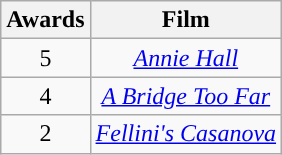<table class="wikitable" style="text-align:center;">
<tr>
<th style="background:">Awards</th>
<th style="background:">Film</th>
</tr>
<tr>
<td>5</td>
<td><em><a href='#'>Annie Hall</a></em></td>
</tr>
<tr>
<td>4</td>
<td><em><a href='#'>A Bridge Too Far</a></em></td>
</tr>
<tr>
<td>2</td>
<td><em><a href='#'>Fellini's Casanova</a></em></td>
</tr>
</table>
